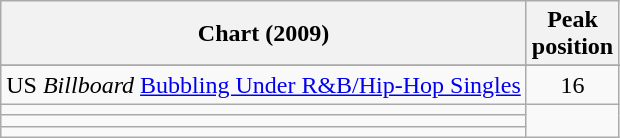<table class="wikitable sortable">
<tr>
<th>Chart (2009)</th>
<th>Peak<br>position</th>
</tr>
<tr>
</tr>
<tr>
</tr>
<tr>
</tr>
<tr>
</tr>
<tr>
</tr>
<tr>
</tr>
<tr>
</tr>
<tr>
<td align="left">US <em>Billboard</em> <a href='#'>Bubbling Under R&B/Hip-Hop Singles</a></td>
<td style="text-align:center;">16</td>
</tr>
<tr>
<td></td>
</tr>
<tr>
<td></td>
</tr>
<tr>
<td></td>
</tr>
</table>
